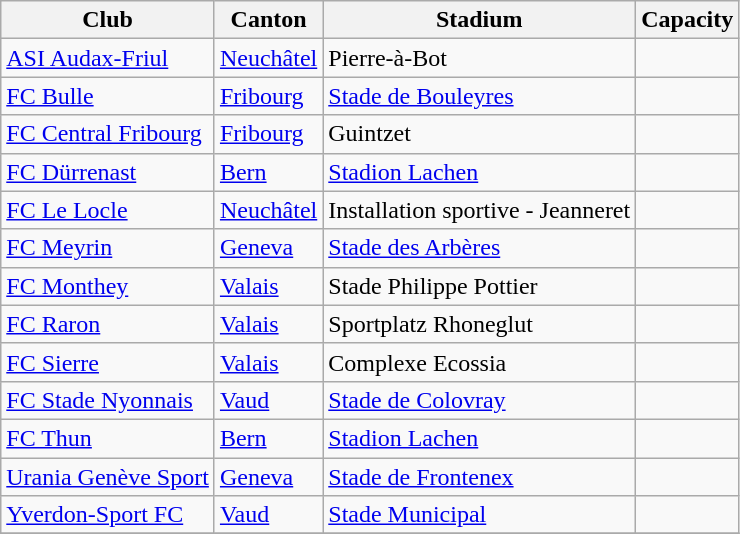<table class="wikitable">
<tr>
<th>Club</th>
<th>Canton</th>
<th>Stadium</th>
<th>Capacity</th>
</tr>
<tr>
<td><a href='#'>ASI Audax-Friul</a></td>
<td><a href='#'>Neuchâtel</a></td>
<td>Pierre-à-Bot</td>
<td></td>
</tr>
<tr>
<td><a href='#'>FC Bulle</a></td>
<td><a href='#'>Fribourg</a></td>
<td><a href='#'>Stade de Bouleyres</a></td>
<td></td>
</tr>
<tr>
<td><a href='#'>FC Central Fribourg</a></td>
<td><a href='#'>Fribourg</a></td>
<td>Guintzet</td>
<td></td>
</tr>
<tr>
<td><a href='#'>FC Dürrenast</a></td>
<td><a href='#'>Bern</a></td>
<td><a href='#'>Stadion Lachen</a></td>
<td></td>
</tr>
<tr>
<td><a href='#'>FC Le Locle</a></td>
<td><a href='#'>Neuchâtel</a></td>
<td>Installation sportive - Jeanneret</td>
<td></td>
</tr>
<tr>
<td><a href='#'>FC Meyrin</a></td>
<td><a href='#'>Geneva</a></td>
<td><a href='#'>Stade des Arbères</a></td>
<td></td>
</tr>
<tr>
<td><a href='#'>FC Monthey</a></td>
<td><a href='#'>Valais</a></td>
<td>Stade Philippe Pottier</td>
<td></td>
</tr>
<tr>
<td><a href='#'>FC Raron</a></td>
<td><a href='#'>Valais</a></td>
<td>Sportplatz Rhoneglut</td>
<td></td>
</tr>
<tr>
<td><a href='#'>FC Sierre</a></td>
<td><a href='#'>Valais</a></td>
<td>Complexe Ecossia</td>
<td></td>
</tr>
<tr>
<td><a href='#'>FC Stade Nyonnais</a></td>
<td><a href='#'>Vaud</a></td>
<td><a href='#'>Stade de Colovray</a></td>
<td></td>
</tr>
<tr>
<td><a href='#'>FC Thun</a></td>
<td><a href='#'>Bern</a></td>
<td><a href='#'>Stadion Lachen</a></td>
<td></td>
</tr>
<tr>
<td><a href='#'>Urania Genève Sport</a></td>
<td><a href='#'>Geneva</a></td>
<td><a href='#'>Stade de Frontenex</a></td>
<td></td>
</tr>
<tr>
<td><a href='#'>Yverdon-Sport FC</a></td>
<td><a href='#'>Vaud</a></td>
<td><a href='#'>Stade Municipal</a></td>
<td></td>
</tr>
<tr>
</tr>
</table>
